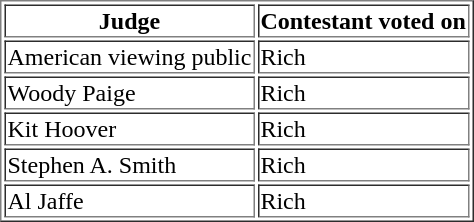<table border=1>
<tr>
<th>Judge</th>
<th>Contestant voted on</th>
</tr>
<tr>
<td>American viewing public</td>
<td>Rich</td>
</tr>
<tr>
<td>Woody Paige</td>
<td>Rich</td>
</tr>
<tr>
<td>Kit Hoover</td>
<td>Rich</td>
</tr>
<tr>
<td>Stephen A. Smith</td>
<td>Rich</td>
</tr>
<tr>
<td>Al Jaffe</td>
<td>Rich</td>
</tr>
</table>
